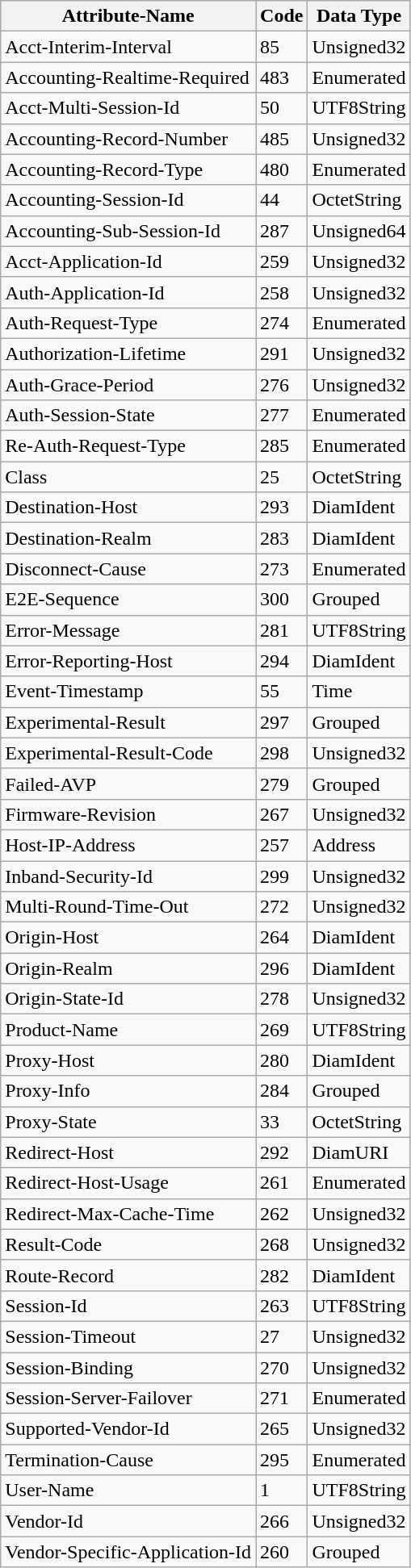<table class="wikitable">
<tr>
<th align=left>Attribute-Name</th>
<th>Code</th>
<th>Data Type</th>
</tr>
<tr>
<td>Acct-Interim-Interval</td>
<td>85</td>
<td>Unsigned32</td>
</tr>
<tr>
<td>Accounting-Realtime-Required</td>
<td>483</td>
<td>Enumerated</td>
</tr>
<tr>
<td>Acct-Multi-Session-Id</td>
<td>50</td>
<td>UTF8String</td>
</tr>
<tr>
<td>Accounting-Record-Number</td>
<td>485</td>
<td>Unsigned32</td>
</tr>
<tr>
<td>Accounting-Record-Type</td>
<td>480</td>
<td>Enumerated</td>
</tr>
<tr>
<td>Accounting-Session-Id</td>
<td>44</td>
<td>OctetString</td>
</tr>
<tr>
<td>Accounting-Sub-Session-Id</td>
<td>287</td>
<td>Unsigned64</td>
</tr>
<tr>
<td>Acct-Application-Id</td>
<td>259</td>
<td>Unsigned32</td>
</tr>
<tr>
<td>Auth-Application-Id</td>
<td>258</td>
<td>Unsigned32</td>
</tr>
<tr>
<td>Auth-Request-Type</td>
<td>274</td>
<td>Enumerated</td>
</tr>
<tr>
<td>Authorization-Lifetime</td>
<td>291</td>
<td>Unsigned32</td>
</tr>
<tr>
<td>Auth-Grace-Period</td>
<td>276</td>
<td>Unsigned32</td>
</tr>
<tr>
<td>Auth-Session-State</td>
<td>277</td>
<td>Enumerated</td>
</tr>
<tr>
<td>Re-Auth-Request-Type</td>
<td>285</td>
<td>Enumerated</td>
</tr>
<tr>
<td>Class</td>
<td>25</td>
<td>OctetString</td>
</tr>
<tr>
<td>Destination-Host</td>
<td>293</td>
<td>DiamIdent</td>
</tr>
<tr>
<td>Destination-Realm</td>
<td>283</td>
<td>DiamIdent</td>
</tr>
<tr>
<td>Disconnect-Cause</td>
<td>273</td>
<td>Enumerated</td>
</tr>
<tr>
<td>E2E-Sequence</td>
<td>300</td>
<td>Grouped</td>
</tr>
<tr>
<td>Error-Message</td>
<td>281</td>
<td>UTF8String</td>
</tr>
<tr>
<td>Error-Reporting-Host</td>
<td>294</td>
<td>DiamIdent</td>
</tr>
<tr>
<td>Event-Timestamp</td>
<td>55</td>
<td>Time</td>
</tr>
<tr>
<td>Experimental-Result</td>
<td>297</td>
<td>Grouped</td>
</tr>
<tr>
<td>Experimental-Result-Code</td>
<td>298</td>
<td>Unsigned32</td>
</tr>
<tr>
<td>Failed-AVP</td>
<td>279</td>
<td>Grouped</td>
</tr>
<tr>
<td>Firmware-Revision</td>
<td>267</td>
<td>Unsigned32</td>
</tr>
<tr>
<td>Host-IP-Address</td>
<td>257</td>
<td>Address</td>
</tr>
<tr>
<td>Inband-Security-Id</td>
<td>299</td>
<td>Unsigned32</td>
</tr>
<tr>
<td>Multi-Round-Time-Out</td>
<td>272</td>
<td>Unsigned32</td>
</tr>
<tr>
<td>Origin-Host</td>
<td>264</td>
<td>DiamIdent</td>
</tr>
<tr>
<td>Origin-Realm</td>
<td>296</td>
<td>DiamIdent</td>
</tr>
<tr>
<td>Origin-State-Id</td>
<td>278</td>
<td>Unsigned32</td>
</tr>
<tr>
<td>Product-Name</td>
<td>269</td>
<td>UTF8String</td>
</tr>
<tr>
<td>Proxy-Host</td>
<td>280</td>
<td>DiamIdent</td>
</tr>
<tr>
<td>Proxy-Info</td>
<td>284</td>
<td>Grouped</td>
</tr>
<tr>
<td>Proxy-State</td>
<td>33</td>
<td>OctetString</td>
</tr>
<tr>
<td>Redirect-Host</td>
<td>292</td>
<td>DiamURI</td>
</tr>
<tr>
<td>Redirect-Host-Usage</td>
<td>261</td>
<td>Enumerated</td>
</tr>
<tr>
<td>Redirect-Max-Cache-Time</td>
<td>262</td>
<td>Unsigned32</td>
</tr>
<tr>
<td>Result-Code</td>
<td>268</td>
<td>Unsigned32</td>
</tr>
<tr>
<td>Route-Record</td>
<td>282</td>
<td>DiamIdent</td>
</tr>
<tr>
<td>Session-Id</td>
<td>263</td>
<td>UTF8String</td>
</tr>
<tr>
<td>Session-Timeout</td>
<td>27</td>
<td>Unsigned32</td>
</tr>
<tr>
<td>Session-Binding</td>
<td>270</td>
<td>Unsigned32</td>
</tr>
<tr>
<td>Session-Server-Failover</td>
<td>271</td>
<td>Enumerated</td>
</tr>
<tr>
<td>Supported-Vendor-Id</td>
<td>265</td>
<td>Unsigned32</td>
</tr>
<tr>
<td>Termination-Cause</td>
<td>295</td>
<td>Enumerated</td>
</tr>
<tr>
<td>User-Name</td>
<td>1</td>
<td>UTF8String</td>
</tr>
<tr>
<td>Vendor-Id</td>
<td>266</td>
<td>Unsigned32</td>
</tr>
<tr>
<td>Vendor-Specific-Application-Id</td>
<td>260</td>
<td>Grouped</td>
</tr>
</table>
